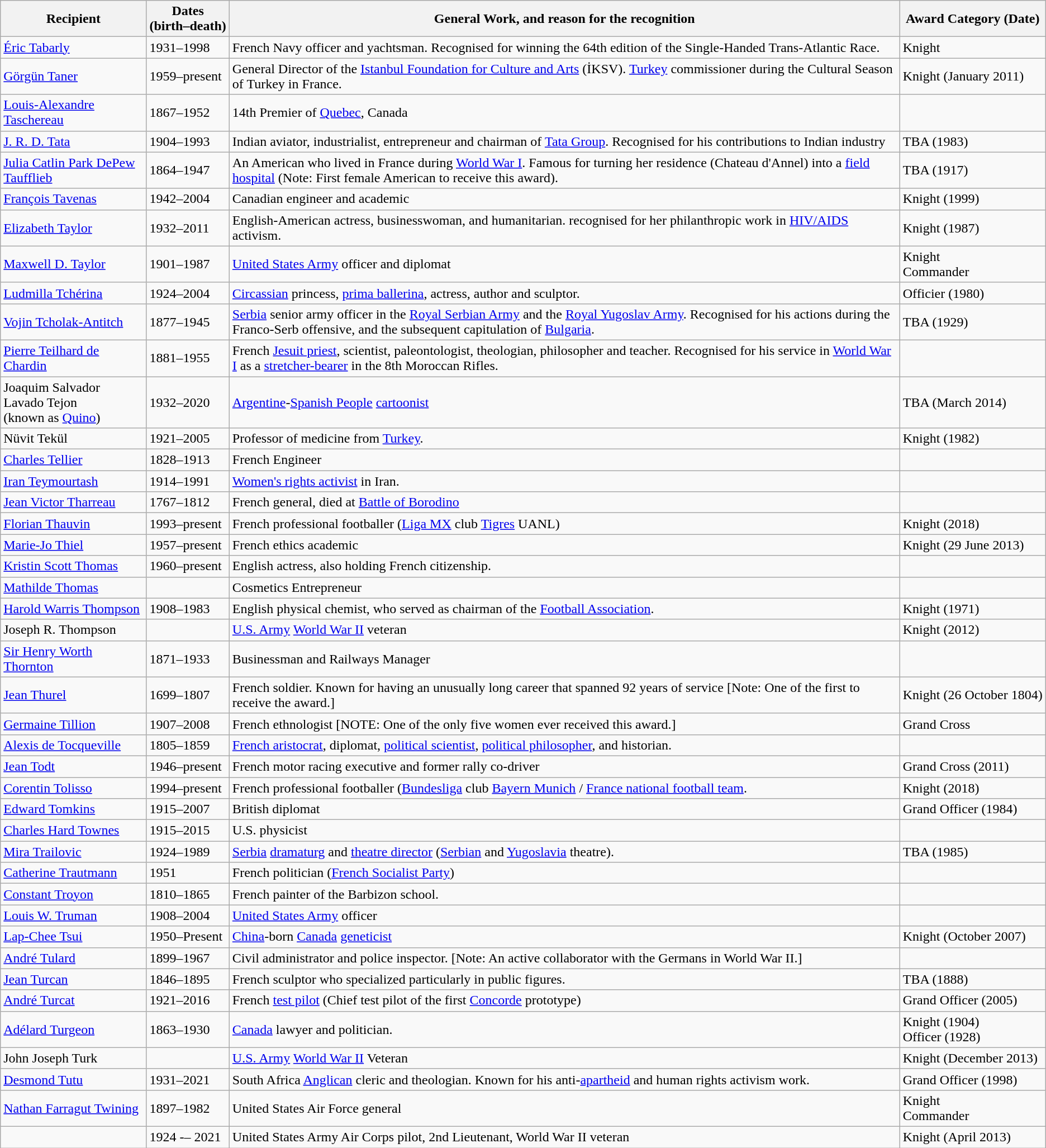<table class="wikitable sortable static-row-numbers"|>
<tr>
<th>Recipient</th>
<th style="white-space: nowrap;">Dates<br>(birth–death)</th>
<th>General Work, and reason for the recognition</th>
<th style="white-space: nowrap">Award Category (Date)</th>
</tr>
<tr>
<td><a href='#'>Éric Tabarly</a></td>
<td>1931–1998</td>
<td>French Navy officer and yachtsman. Recognised for winning the 64th edition of the Single-Handed Trans-Atlantic Race.</td>
<td style="white-space: nowrap; text-align:left">Knight</td>
</tr>
<tr>
<td><a href='#'>Görgün Taner</a></td>
<td>1959–present</td>
<td>General Director of the <a href='#'>Istanbul Foundation for Culture and Arts</a> (İKSV). <a href='#'>Turkey</a> commissioner during the Cultural Season of Turkey in France.</td>
<td style="white-space: nowrap; text-align:left">Knight (January 2011)</td>
</tr>
<tr>
<td><a href='#'>Louis-Alexandre Taschereau</a></td>
<td>1867–1952</td>
<td>14th Premier of <a href='#'>Quebec</a>, Canada</td>
<td style="white-space: nowrap; text-align:left"></td>
</tr>
<tr>
<td><a href='#'>J. R. D. Tata</a></td>
<td>1904–1993</td>
<td>Indian aviator, industrialist, entrepreneur and chairman of <a href='#'>Tata Group</a>. Recognised for his contributions to Indian industry</td>
<td style="white-space: nowrap; text-align:left">TBA (1983)</td>
</tr>
<tr>
<td><a href='#'>Julia Catlin Park DePew Taufflieb</a></td>
<td>1864–1947</td>
<td>An American who lived in France during <a href='#'>World War I</a>. Famous for turning her residence (Chateau d'Annel) into a <a href='#'>field hospital</a> (Note: First female American to receive this award).</td>
<td style="white-space: nowrap; text-align:left">TBA (1917)</td>
</tr>
<tr>
<td><a href='#'>François Tavenas</a></td>
<td>1942–2004</td>
<td>Canadian engineer and academic</td>
<td style="white-space: nowrap; text-align:left">Knight (1999)</td>
</tr>
<tr>
<td><a href='#'>Elizabeth Taylor</a></td>
<td>1932–2011</td>
<td>English-American actress, businesswoman, and humanitarian. recognised for her philanthropic work in <a href='#'>HIV/AIDS</a> activism.</td>
<td style="white-space: nowrap; text-align:left">Knight (1987)</td>
</tr>
<tr>
<td><a href='#'>Maxwell D. Taylor</a></td>
<td>1901–1987</td>
<td><a href='#'>United States Army</a> officer and diplomat</td>
<td style="white-space: nowrap; text-align:left">Knight<br>Commander</td>
</tr>
<tr>
<td><a href='#'>Ludmilla Tchérina</a></td>
<td>1924–2004</td>
<td><a href='#'>Circassian</a> princess, <a href='#'>prima ballerina</a>, actress, author and sculptor.</td>
<td style="white-space: nowrap; text-align:left">Officier (1980)</td>
</tr>
<tr>
<td><a href='#'>Vojin Tcholak-Antitch</a></td>
<td>1877–1945</td>
<td><a href='#'>Serbia</a> senior army officer in the <a href='#'>Royal Serbian Army</a> and the <a href='#'>Royal Yugoslav Army</a>. Recognised for his actions during the Franco-Serb offensive, and the subsequent capitulation of <a href='#'>Bulgaria</a>.</td>
<td style="white-space: nowrap; text-align:left">TBA (1929)</td>
</tr>
<tr>
<td><a href='#'>Pierre Teilhard de Chardin</a></td>
<td>1881–1955</td>
<td>French <a href='#'>Jesuit priest</a>, scientist, paleontologist, theologian, philosopher and teacher. Recognised for his service in <a href='#'>World War I</a> as a <a href='#'>stretcher-bearer</a> in the 8th Moroccan Rifles.</td>
<td style="white-space: nowrap; text-align:left"></td>
</tr>
<tr>
<td>Joaquim Salvador Lavado Tejon<br>(known as <a href='#'>Quino</a>)</td>
<td>1932–2020</td>
<td><a href='#'>Argentine</a>-<a href='#'>Spanish People</a> <a href='#'>cartoonist</a></td>
<td style="white-space: nowrap; text-align:left">TBA (March 2014)</td>
</tr>
<tr>
<td>Nüvit Tekül</td>
<td>1921–2005</td>
<td>Professor of medicine from <a href='#'>Turkey</a>.</td>
<td style="white-space: nowrap; text-align:left">Knight (1982)</td>
</tr>
<tr>
<td><a href='#'>Charles Tellier</a></td>
<td>1828–1913</td>
<td>French Engineer</td>
<td style="white-space: nowrap; text-align:left"></td>
</tr>
<tr>
<td><a href='#'>Iran Teymourtash</a></td>
<td>1914–1991</td>
<td><a href='#'>Women's rights activist</a> in Iran.</td>
<td style="white-space: nowrap; text-align:left"></td>
</tr>
<tr>
<td><a href='#'>Jean Victor Tharreau</a></td>
<td>1767–1812</td>
<td>French general, died at <a href='#'>Battle of Borodino</a></td>
<td style="white-space: nowrap; text-align:left"></td>
</tr>
<tr>
<td><a href='#'>Florian Thauvin</a></td>
<td>1993–present</td>
<td>French professional footballer (<a href='#'>Liga MX</a> club <a href='#'>Tigres</a> UANL)</td>
<td style="white-space: nowrap; text-align:left">Knight (2018)</td>
</tr>
<tr>
<td><a href='#'>Marie-Jo Thiel</a></td>
<td>1957–present</td>
<td>French ethics academic</td>
<td style="white-space: nowrap; text-align:left">Knight (29 June 2013)</td>
</tr>
<tr>
<td><a href='#'>Kristin Scott Thomas</a></td>
<td>1960–present</td>
<td>English actress, also holding French citizenship.</td>
<td style="white-space: nowrap; text-align:left"></td>
</tr>
<tr>
<td><a href='#'>Mathilde Thomas</a></td>
<td></td>
<td>Cosmetics Entrepreneur</td>
<td style="white-space: nowrap; text-align:left"></td>
</tr>
<tr>
<td><a href='#'>Harold Warris Thompson</a></td>
<td>1908–1983</td>
<td>English physical chemist, who served as chairman of the <a href='#'>Football Association</a>.</td>
<td style="white-space: nowrap; text-align:left">Knight (1971)</td>
</tr>
<tr>
<td>Joseph R. Thompson</td>
<td></td>
<td><a href='#'>U.S. Army</a> <a href='#'>World War II</a> veteran</td>
<td style="white-space: nowrap; text-align:left">Knight (2012)</td>
</tr>
<tr>
<td><a href='#'>Sir Henry Worth Thornton</a></td>
<td>1871–1933</td>
<td>Businessman and Railways Manager</td>
<td style="white-space: nowrap; text-align:left"></td>
</tr>
<tr>
<td><a href='#'>Jean Thurel</a></td>
<td>1699–1807</td>
<td>French soldier. Known for having an unusually long career that spanned 92 years of service [Note: One of the first to receive the award.]</td>
<td style="white-space: nowrap; text-align:left">Knight (26 October 1804)</td>
</tr>
<tr>
<td><a href='#'>Germaine Tillion</a></td>
<td>1907–2008</td>
<td>French ethnologist [NOTE: One of the only five women ever received this award.]</td>
<td style="white-space: nowrap; text-align:left">Grand Cross</td>
</tr>
<tr>
<td><a href='#'>Alexis de Tocqueville</a></td>
<td>1805–1859</td>
<td><a href='#'>French aristocrat</a>, diplomat, <a href='#'>political scientist</a>, <a href='#'>political philosopher</a>, and historian.</td>
<td style="white-space: nowrap; text-align:left"></td>
</tr>
<tr>
<td><a href='#'>Jean Todt</a></td>
<td>1946–present</td>
<td>French motor racing executive and former rally co-driver</td>
<td style="white-space: nowrap; text-align:left">Grand Cross (2011)</td>
</tr>
<tr>
<td><a href='#'>Corentin Tolisso</a></td>
<td>1994–present</td>
<td>French professional footballer (<a href='#'>Bundesliga</a> club <a href='#'>Bayern Munich</a> / <a href='#'>France national football team</a>.</td>
<td style="white-space: nowrap; text-align:left">Knight (2018)</td>
</tr>
<tr>
<td><a href='#'>Edward Tomkins</a></td>
<td>1915–2007</td>
<td>British diplomat</td>
<td style="white-space: nowrap; text-align:left">Grand Officer (1984)</td>
</tr>
<tr>
<td><a href='#'>Charles Hard Townes</a></td>
<td>1915–2015</td>
<td>U.S. physicist</td>
<td style="white-space: nowrap; text-align:left"></td>
</tr>
<tr>
<td><a href='#'>Mira Trailovic</a></td>
<td>1924–1989</td>
<td><a href='#'>Serbia</a> <a href='#'>dramaturg</a> and <a href='#'>theatre director</a> (<a href='#'>Serbian</a> and <a href='#'>Yugoslavia</a> theatre).</td>
<td style="white-space: nowrap; text-align:left">TBA (1985)</td>
</tr>
<tr>
<td><a href='#'>Catherine Trautmann</a></td>
<td>1951</td>
<td>French politician (<a href='#'>French Socialist Party</a>)</td>
<td style="white-space: nowrap; text-align:left"></td>
</tr>
<tr>
<td><a href='#'>Constant Troyon</a></td>
<td>1810–1865</td>
<td>French painter of the Barbizon school.</td>
<td style="white-space: nowrap; text-align:left"></td>
</tr>
<tr>
<td><a href='#'>Louis W. Truman</a></td>
<td>1908–2004</td>
<td><a href='#'>United States Army</a> officer</td>
<td style="white-space: nowrap; text-align:left"></td>
</tr>
<tr>
<td><a href='#'>Lap-Chee Tsui</a></td>
<td>1950–Present</td>
<td><a href='#'>China</a>-born <a href='#'>Canada</a> <a href='#'>geneticist</a></td>
<td style="white-space: nowrap; text-align:left">Knight (October 2007)</td>
</tr>
<tr>
<td><a href='#'>André Tulard</a></td>
<td>1899–1967</td>
<td>Civil administrator and police inspector. [Note: An active collaborator with the Germans in World War II.]</td>
<td style="white-space: nowrap; text-align:left"></td>
</tr>
<tr>
<td><a href='#'>Jean Turcan</a></td>
<td>1846–1895</td>
<td>French sculptor who specialized particularly in public figures.</td>
<td style="white-space: nowrap; text-align:left">TBA (1888)</td>
</tr>
<tr>
<td><a href='#'>André Turcat</a></td>
<td>1921–2016</td>
<td>French <a href='#'>test pilot</a> (Chief test pilot of the first <a href='#'>Concorde</a> prototype)</td>
<td style="white-space: nowrap; text-align:left">Grand Officer (2005)</td>
</tr>
<tr>
<td><a href='#'>Adélard Turgeon</a></td>
<td>1863–1930</td>
<td><a href='#'>Canada</a> lawyer and politician.</td>
<td style="white-space: nowrap; text-align:left">Knight (1904)<br>Officer (1928)</td>
</tr>
<tr>
<td>John Joseph Turk</td>
<td></td>
<td><a href='#'>U.S. Army</a> <a href='#'>World War II</a> Veteran</td>
<td style="white-space: nowrap; text-align:left">Knight (December 2013)</td>
</tr>
<tr>
<td><a href='#'>Desmond Tutu</a></td>
<td>1931–2021</td>
<td>South Africa <a href='#'>Anglican</a> cleric and theologian. Known for his anti-<a href='#'>apartheid</a> and human rights activism work.</td>
<td style="white-space: nowrap; text-align:left">Grand Officer (1998)</td>
</tr>
<tr>
<td><a href='#'>Nathan Farragut Twining</a></td>
<td>1897–1982</td>
<td>United States Air Force general</td>
<td style="white-space: nowrap; text-align:left">Knight<br>Commander</td>
</tr>
<tr>
<td></td>
<td>1924 -– 2021</td>
<td>United States Army Air Corps pilot, 2nd Lieutenant, World War II veteran</td>
<td>Knight (April 2013)</td>
</tr>
</table>
